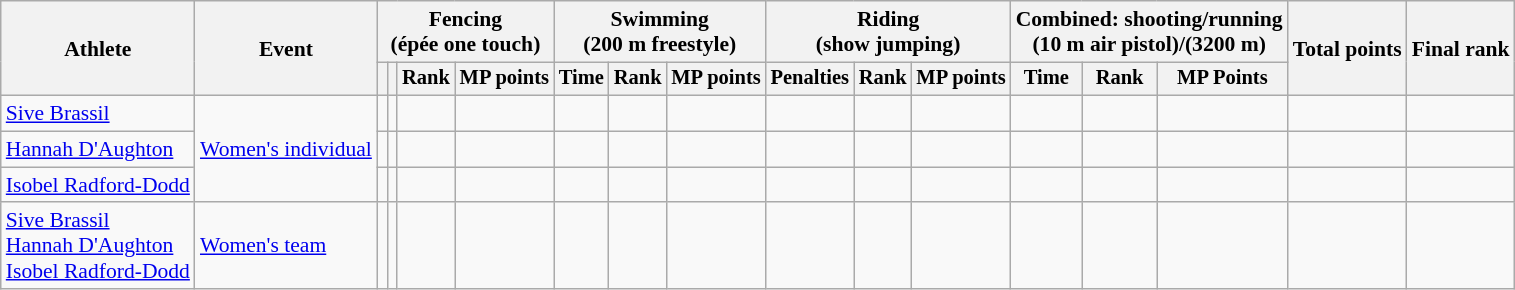<table class="wikitable" style="font-size:90%;text-align:center;">
<tr>
<th rowspan="2">Athlete</th>
<th rowspan="2">Event</th>
<th colspan="4">Fencing<br><span>(épée one touch)</span></th>
<th colspan="3">Swimming<br><span>(200 m freestyle)</span></th>
<th colspan="3">Riding<br><span>(show jumping)</span></th>
<th colspan="3">Combined: shooting/running<br><span>(10 m air pistol)/(3200 m)</span></th>
<th rowspan="2">Total points</th>
<th rowspan="2">Final rank</th>
</tr>
<tr style="font-size:95%">
<th></th>
<th></th>
<th>Rank</th>
<th>MP points</th>
<th>Time</th>
<th>Rank</th>
<th>MP points</th>
<th>Penalties</th>
<th>Rank</th>
<th>MP points</th>
<th>Time</th>
<th>Rank</th>
<th>MP Points</th>
</tr>
<tr>
<td align="left"><a href='#'>Sive Brassil</a></td>
<td rowspan=3 align="left"><a href='#'>Women's individual</a></td>
<td></td>
<td></td>
<td></td>
<td></td>
<td></td>
<td></td>
<td></td>
<td></td>
<td></td>
<td></td>
<td></td>
<td></td>
<td></td>
<td></td>
<td></td>
</tr>
<tr>
<td align="left"><a href='#'>Hannah D'Aughton</a></td>
<td></td>
<td></td>
<td></td>
<td></td>
<td></td>
<td></td>
<td></td>
<td></td>
<td></td>
<td></td>
<td></td>
<td></td>
<td></td>
<td></td>
<td></td>
</tr>
<tr>
<td align="left"><a href='#'>Isobel Radford-Dodd</a></td>
<td></td>
<td></td>
<td></td>
<td></td>
<td></td>
<td></td>
<td></td>
<td></td>
<td></td>
<td></td>
<td></td>
<td></td>
<td></td>
<td></td>
<td></td>
</tr>
<tr>
<td align="left"><a href='#'>Sive Brassil</a><br><a href='#'>Hannah D'Aughton</a><br><a href='#'>Isobel Radford-Dodd</a></td>
<td align="left"><a href='#'>Women's team</a></td>
<td></td>
<td></td>
<td></td>
<td></td>
<td></td>
<td></td>
<td></td>
<td></td>
<td></td>
<td></td>
<td></td>
<td></td>
<td></td>
<td></td>
<td></td>
</tr>
</table>
